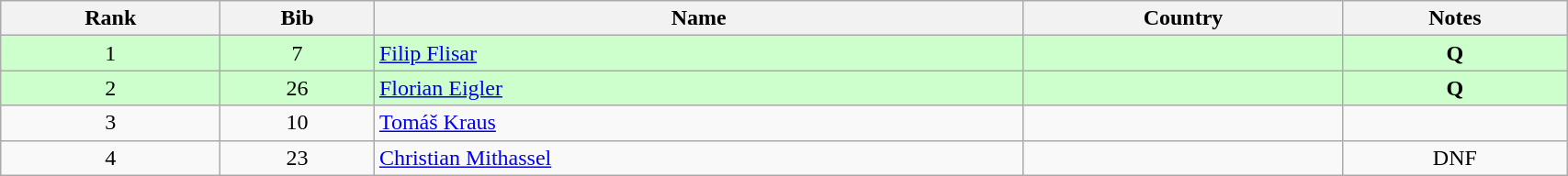<table class="wikitable" style="text-align:center;" width=90%>
<tr>
<th>Rank</th>
<th>Bib</th>
<th>Name</th>
<th>Country</th>
<th>Notes</th>
</tr>
<tr bgcolor=ccffcc>
<td>1</td>
<td>7</td>
<td align=left><a href='#'>Filip Flisar</a></td>
<td align=left></td>
<td><strong>Q</strong></td>
</tr>
<tr bgcolor=ccffcc>
<td>2</td>
<td>26</td>
<td align=left><a href='#'>Florian Eigler</a></td>
<td align=left></td>
<td><strong>Q</strong></td>
</tr>
<tr>
<td>3</td>
<td>10</td>
<td align=left><a href='#'>Tomáš Kraus</a></td>
<td align=left></td>
<td></td>
</tr>
<tr>
<td>4</td>
<td>23</td>
<td align=left><a href='#'>Christian Mithassel</a></td>
<td align=left></td>
<td>DNF</td>
</tr>
</table>
